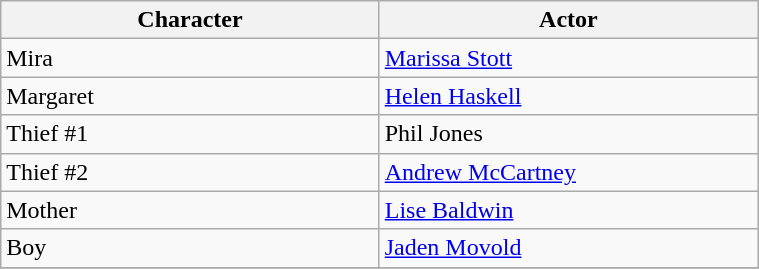<table width="40%" class="wikitable">
<tr>
<th width="50%">Character</th>
<th width="50%">Actor</th>
</tr>
<tr>
<td>Mira</td>
<td><a href='#'>Marissa Stott</a></td>
</tr>
<tr>
<td>Margaret</td>
<td><a href='#'>Helen Haskell</a></td>
</tr>
<tr>
<td>Thief #1</td>
<td>Phil Jones</td>
</tr>
<tr>
<td>Thief #2</td>
<td><a href='#'>Andrew McCartney</a></td>
</tr>
<tr>
<td>Mother</td>
<td><a href='#'>Lise Baldwin</a></td>
</tr>
<tr>
<td>Boy</td>
<td><a href='#'>Jaden Movold</a></td>
</tr>
<tr>
</tr>
</table>
